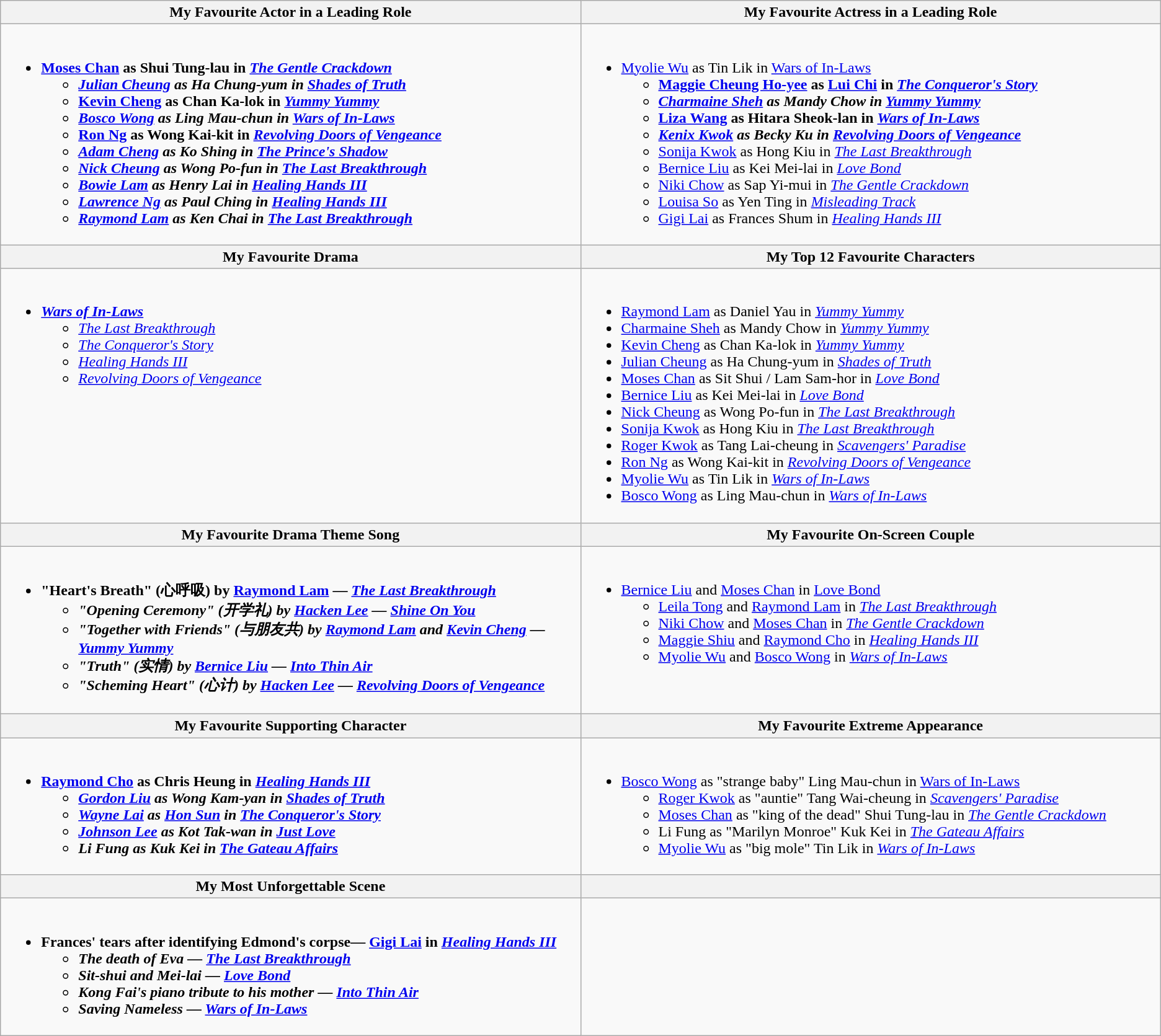<table class="wikitable">
<tr>
<th style="width:50%;">My Favourite Actor in a Leading Role</th>
<th style="width:50%;">My Favourite Actress in a Leading Role</th>
</tr>
<tr>
<td valign="top"><br><ul><li><strong><a href='#'>Moses Chan</a> as Shui Tung-lau in <em><a href='#'>The Gentle Crackdown</a><strong><em><ul><li></strong><a href='#'>Julian Cheung</a> as Ha Chung-yum in </em><a href='#'>Shades of Truth</a></em></strong></li><li><strong><a href='#'>Kevin Cheng</a> as Chan Ka-lok in <em><a href='#'>Yummy Yummy</a><strong><em></li><li></strong><a href='#'>Bosco Wong</a> as Ling Mau-chun in </em><a href='#'>Wars of In-Laws</a></em></strong></li><li><strong><a href='#'>Ron Ng</a> as Wong Kai-kit in <em><a href='#'>Revolving Doors of Vengeance</a><strong><em></li><li><a href='#'>Adam Cheng</a> as Ko Shing in </em><a href='#'>The Prince's Shadow</a><em></li><li><a href='#'>Nick Cheung</a> as Wong Po-fun in </em><a href='#'>The Last Breakthrough</a><em></li><li><a href='#'>Bowie Lam</a> as Henry Lai in </em><a href='#'>Healing Hands III</a><em></li><li><a href='#'>Lawrence Ng</a> as Paul Ching in </em><a href='#'>Healing Hands III</a><em></li><li><a href='#'>Raymond Lam</a> as Ken Chai in </em><a href='#'>The Last Breakthrough</a><em></li></ul></li></ul></td>
<td valign="top"><br><ul><li></strong><a href='#'>Myolie Wu</a> as Tin Lik in </em><a href='#'>Wars of In-Laws</a></em></strong><ul><li><strong><a href='#'>Maggie Cheung Ho-yee</a> as <a href='#'>Lui Chi</a> in <em><a href='#'>The Conqueror's Story</a><strong><em></li><li></strong><a href='#'>Charmaine Sheh</a> as Mandy Chow in </em><a href='#'>Yummy Yummy</a></em></strong></li><li><strong><a href='#'>Liza Wang</a> as Hitara Sheok-lan in <em><a href='#'>Wars of In-Laws</a><strong><em></li><li></strong><a href='#'>Kenix Kwok</a> as Becky Ku in </em><a href='#'>Revolving Doors of Vengeance</a></em></strong></li><li><a href='#'>Sonija Kwok</a> as Hong Kiu in <em><a href='#'>The Last Breakthrough</a></em></li><li><a href='#'>Bernice Liu</a> as Kei Mei-lai in <em><a href='#'>Love Bond</a></em></li><li><a href='#'>Niki Chow</a> as Sap Yi-mui in <em><a href='#'>The Gentle Crackdown</a></em></li><li><a href='#'>Louisa So</a> as Yen Ting in <em><a href='#'>Misleading Track</a></em></li><li><a href='#'>Gigi Lai</a> as Frances Shum in <em><a href='#'>Healing Hands III</a></em></li></ul></li></ul></td>
</tr>
<tr>
<th style="width:50%;">My Favourite Drama</th>
<th style="width:50%;">My Top 12 Favourite Characters</th>
</tr>
<tr>
<td valign="top"><br><ul><li><strong><em><a href='#'>Wars of In-Laws</a></em></strong><ul><li><em><a href='#'>The Last Breakthrough</a></em></li><li><em><a href='#'>The Conqueror's Story</a></em></li><li><em><a href='#'>Healing Hands III</a></em></li><li><em><a href='#'>Revolving Doors of Vengeance</a></em></li></ul></li></ul></td>
<td valign="top"><br><ul><li><a href='#'>Raymond Lam</a> as Daniel Yau in <em><a href='#'>Yummy Yummy</a></em></li><li><a href='#'>Charmaine Sheh</a> as Mandy Chow in <em><a href='#'>Yummy Yummy</a></em></li><li><a href='#'>Kevin Cheng</a> as Chan Ka-lok in <em><a href='#'>Yummy Yummy</a></em></li><li><a href='#'>Julian Cheung</a> as Ha Chung-yum in <em><a href='#'>Shades of Truth</a></em></li><li><a href='#'>Moses Chan</a> as Sit Shui / Lam Sam-hor in <em><a href='#'>Love Bond</a></em></li><li><a href='#'>Bernice Liu</a> as Kei Mei-lai in <em><a href='#'>Love Bond</a></em></li><li><a href='#'>Nick Cheung</a> as Wong Po-fun in <em><a href='#'>The Last Breakthrough</a></em></li><li><a href='#'>Sonija Kwok</a> as Hong Kiu in <em><a href='#'>The Last Breakthrough</a></em></li><li><a href='#'>Roger Kwok</a> as Tang Lai-cheung in <em><a href='#'>Scavengers' Paradise</a></em></li><li><a href='#'>Ron Ng</a> as Wong Kai-kit in <em><a href='#'>Revolving Doors of Vengeance</a></em></li><li><a href='#'>Myolie Wu</a> as Tin Lik in <em><a href='#'>Wars of In-Laws</a></em></li><li><a href='#'>Bosco Wong</a> as Ling Mau-chun in <em><a href='#'>Wars of In-Laws</a></em></li></ul></td>
</tr>
<tr>
<th style="width:50%;">My Favourite Drama Theme Song</th>
<th style="width:50%;">My Favourite On-Screen Couple</th>
</tr>
<tr>
<td valign="top"><br><ul><li><strong>"Heart's Breath" (心呼吸) by <a href='#'>Raymond Lam</a> — <em><a href='#'>The Last Breakthrough</a><strong><em><ul><li>"Opening Ceremony" (开学礼) by <a href='#'>Hacken Lee</a> — </em><a href='#'>Shine On You</a><em></li><li>"Together with Friends" (与朋友共) by <a href='#'>Raymond Lam</a> and <a href='#'>Kevin Cheng</a> — </em><a href='#'>Yummy Yummy</a><em></li><li>"Truth" (实情) by <a href='#'>Bernice Liu</a> — </em><a href='#'>Into Thin Air</a><em></li><li>"Scheming Heart" (心计) by <a href='#'>Hacken Lee</a> — </em><a href='#'>Revolving Doors of Vengeance</a><em></li></ul></li></ul></td>
<td valign="top"><br><ul><li></strong><a href='#'>Bernice Liu</a> and <a href='#'>Moses Chan</a> in </em><a href='#'>Love Bond</a></em></strong><ul><li><a href='#'>Leila Tong</a> and <a href='#'>Raymond Lam</a> in <em><a href='#'>The Last Breakthrough</a></em></li><li><a href='#'>Niki Chow</a> and <a href='#'>Moses Chan</a> in <em><a href='#'>The Gentle Crackdown</a></em></li><li><a href='#'>Maggie Shiu</a> and <a href='#'>Raymond Cho</a> in <em><a href='#'>Healing Hands III</a></em></li><li><a href='#'>Myolie Wu</a> and <a href='#'>Bosco Wong</a> in <em><a href='#'>Wars of In-Laws</a></em></li></ul></li></ul></td>
</tr>
<tr>
<th style="width:50%;">My Favourite Supporting Character</th>
<th style="width:50%;">My Favourite Extreme Appearance</th>
</tr>
<tr>
<td valign="top"><br><ul><li><strong><a href='#'>Raymond Cho</a> as Chris Heung in <em><a href='#'>Healing Hands III</a><strong><em><ul><li><a href='#'>Gordon Liu</a> as Wong Kam-yan in </em><a href='#'>Shades of Truth</a><em></li><li><a href='#'>Wayne Lai</a> as <a href='#'>Hon Sun</a> in </em><a href='#'>The Conqueror's Story</a><em></li><li><a href='#'>Johnson Lee</a> as Kot Tak-wan in </em><a href='#'>Just Love</a><em></li><li>Li Fung as Kuk Kei in </em><a href='#'>The Gateau Affairs</a><em></li></ul></li></ul></td>
<td valign="top"><br><ul><li></strong><a href='#'>Bosco Wong</a> as "strange baby" Ling Mau-chun in </em><a href='#'>Wars of In-Laws</a></em></strong><ul><li><a href='#'>Roger Kwok</a> as "auntie" Tang Wai-cheung in <em><a href='#'>Scavengers' Paradise</a></em></li><li><a href='#'>Moses Chan</a> as "king of the dead" Shui Tung-lau in <em><a href='#'>The Gentle Crackdown</a></em></li><li>Li Fung as "Marilyn Monroe" Kuk Kei in <em><a href='#'>The Gateau Affairs</a></em></li><li><a href='#'>Myolie Wu</a> as "big mole" Tin Lik in <em><a href='#'>Wars of In-Laws</a></em></li></ul></li></ul></td>
</tr>
<tr>
<th style="width:50%;">My Most Unforgettable Scene</th>
<th style="width:50%;"></th>
</tr>
<tr>
<td valign="top"><br><ul><li><strong>Frances' tears after identifying Edmond's corpse— <a href='#'>Gigi Lai</a> in <em><a href='#'>Healing Hands III</a><strong><em><ul><li>The death of Eva — </em><a href='#'>The Last Breakthrough</a><em></li><li>Sit-shui and Mei-lai — </em><a href='#'>Love Bond</a><em></li><li>Kong Fai's piano tribute to his mother — </em><a href='#'>Into Thin Air</a><em></li><li>Saving Nameless — </em><a href='#'>Wars of In-Laws</a><em></li></ul></li></ul></td>
<td valign="top"></td>
</tr>
</table>
